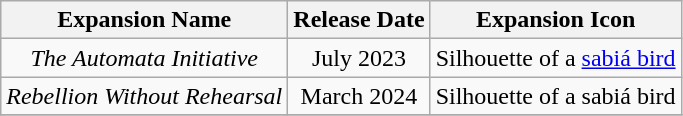<table class="wikitable" style="text-align:center">
<tr>
<th>Expansion Name</th>
<th>Release Date</th>
<th>Expansion Icon</th>
</tr>
<tr>
<td><em>The Automata Initiative</em></td>
<td>July 2023</td>
<td>Silhouette of a <a href='#'>sabiá bird</a></td>
</tr>
<tr>
<td><em>Rebellion Without Rehearsal</em></td>
<td>March 2024</td>
<td>Silhouette of a sabiá bird</td>
</tr>
<tr>
</tr>
</table>
